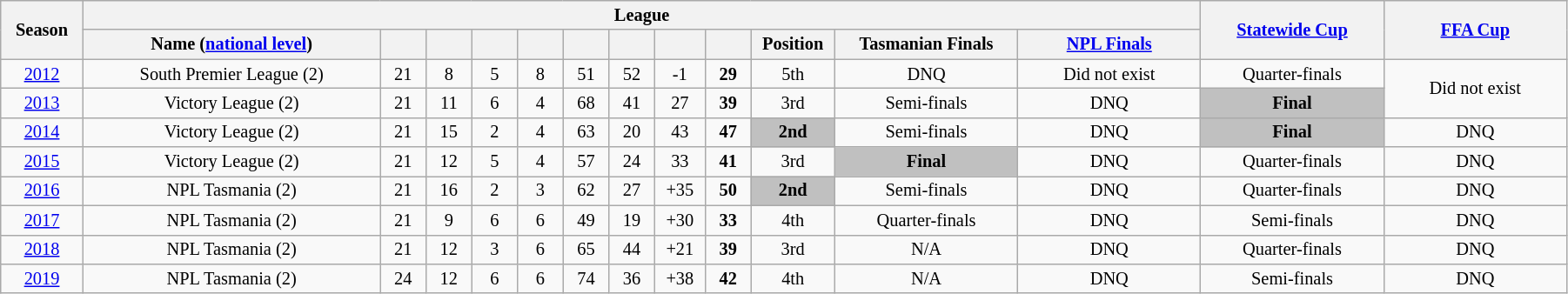<table class="wikitable" style="text-align:center; font-size:85%;width:95%; text-align:center">
<tr>
<th rowspan=2 width=3%>Season</th>
<th rowspan=1 colspan=12 width=28%>League</th>
<th rowspan=2 width=8%><a href='#'>Statewide Cup</a></th>
<th rowspan=2 width=8%><a href='#'>FFA Cup</a></th>
</tr>
<tr>
<th width=13%>Name (<a href='#'>national level</a>)</th>
<th width=2%></th>
<th width=2%></th>
<th width=2%></th>
<th width=2%></th>
<th width=2%></th>
<th width=2%></th>
<th width=2%></th>
<th width=2%></th>
<th width=2%>Position</th>
<th width=8%>Tasmanian Finals</th>
<th width=8%><a href='#'>NPL Finals</a></th>
</tr>
<tr>
<td><a href='#'>2012</a></td>
<td>South Premier League (2)</td>
<td>21</td>
<td>8</td>
<td>5</td>
<td>8</td>
<td>51</td>
<td>52</td>
<td>-1</td>
<td><strong>29</strong></td>
<td>5th</td>
<td>DNQ</td>
<td>Did not exist</td>
<td>Quarter-finals</td>
<td rowspan=2>Did not exist</td>
</tr>
<tr>
<td><a href='#'>2013</a></td>
<td>Victory League (2)</td>
<td>21</td>
<td>11</td>
<td>6</td>
<td>4</td>
<td>68</td>
<td>41</td>
<td>27</td>
<td><strong>39</strong></td>
<td>3rd</td>
<td>Semi-finals</td>
<td>DNQ</td>
<td bgcolor=silver><strong>Final</strong></td>
</tr>
<tr>
<td><a href='#'>2014</a></td>
<td>Victory League (2)</td>
<td>21</td>
<td>15</td>
<td>2</td>
<td>4</td>
<td>63</td>
<td>20</td>
<td>43</td>
<td><strong>47</strong></td>
<td bgcolor=silver><strong>2nd</strong></td>
<td>Semi-finals</td>
<td>DNQ</td>
<td bgcolor=silver><strong>Final</strong></td>
<td>DNQ</td>
</tr>
<tr>
<td><a href='#'>2015</a></td>
<td>Victory League (2)</td>
<td>21</td>
<td>12</td>
<td>5</td>
<td>4</td>
<td>57</td>
<td>24</td>
<td>33</td>
<td><strong>41</strong></td>
<td>3rd</td>
<td bgcolor=silver><strong>Final</strong></td>
<td>DNQ</td>
<td>Quarter-finals</td>
<td>DNQ</td>
</tr>
<tr>
<td><a href='#'>2016</a></td>
<td>NPL Tasmania (2)</td>
<td>21</td>
<td>16</td>
<td>2</td>
<td>3</td>
<td>62</td>
<td>27</td>
<td>+35</td>
<td><strong>50</strong></td>
<td bgcolor=silver><strong>2nd</strong></td>
<td>Semi-finals</td>
<td>DNQ</td>
<td>Quarter-finals</td>
<td>DNQ</td>
</tr>
<tr>
<td><a href='#'>2017</a></td>
<td>NPL Tasmania (2)</td>
<td>21</td>
<td>9</td>
<td>6</td>
<td>6</td>
<td>49</td>
<td>19</td>
<td>+30</td>
<td><strong>33</strong></td>
<td>4th</td>
<td>Quarter-finals</td>
<td>DNQ</td>
<td>Semi-finals</td>
<td>DNQ</td>
</tr>
<tr>
<td><a href='#'>2018</a></td>
<td>NPL Tasmania (2)</td>
<td>21</td>
<td>12</td>
<td>3</td>
<td>6</td>
<td>65</td>
<td>44</td>
<td>+21</td>
<td><strong>39</strong></td>
<td>3rd</td>
<td>N/A</td>
<td>DNQ</td>
<td>Quarter-finals</td>
<td>DNQ</td>
</tr>
<tr>
<td><a href='#'>2019</a></td>
<td>NPL Tasmania (2)</td>
<td>24</td>
<td>12</td>
<td>6</td>
<td>6</td>
<td>74</td>
<td>36</td>
<td>+38</td>
<td><strong>42</strong></td>
<td>4th</td>
<td>N/A</td>
<td>DNQ</td>
<td>Semi-finals</td>
<td>DNQ</td>
</tr>
</table>
